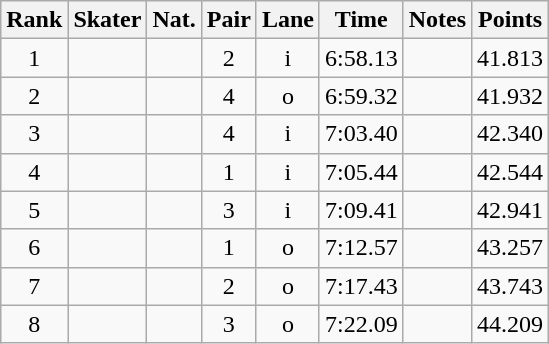<table class="wikitable sortable" border="1" style="text-align:center">
<tr>
<th>Rank</th>
<th>Skater</th>
<th>Nat.</th>
<th>Pair</th>
<th>Lane</th>
<th>Time</th>
<th>Notes</th>
<th>Points</th>
</tr>
<tr>
<td>1</td>
<td align=left></td>
<td></td>
<td>2</td>
<td>i</td>
<td>6:58.13</td>
<td></td>
<td>41.813</td>
</tr>
<tr>
<td>2</td>
<td align=left></td>
<td></td>
<td>4</td>
<td>o</td>
<td>6:59.32</td>
<td></td>
<td>41.932</td>
</tr>
<tr>
<td>3</td>
<td align=left></td>
<td></td>
<td>4</td>
<td>i</td>
<td>7:03.40</td>
<td></td>
<td>42.340</td>
</tr>
<tr>
<td>4</td>
<td align=left></td>
<td></td>
<td>1</td>
<td>i</td>
<td>7:05.44</td>
<td></td>
<td>42.544</td>
</tr>
<tr>
<td>5</td>
<td align=left></td>
<td></td>
<td>3</td>
<td>i</td>
<td>7:09.41</td>
<td></td>
<td>42.941</td>
</tr>
<tr>
<td>6</td>
<td align=left></td>
<td></td>
<td>1</td>
<td>o</td>
<td>7:12.57</td>
<td></td>
<td>43.257</td>
</tr>
<tr>
<td>7</td>
<td align=left></td>
<td></td>
<td>2</td>
<td>o</td>
<td>7:17.43</td>
<td></td>
<td>43.743</td>
</tr>
<tr>
<td>8</td>
<td align=left></td>
<td></td>
<td>3</td>
<td>o</td>
<td>7:22.09</td>
<td></td>
<td>44.209</td>
</tr>
</table>
